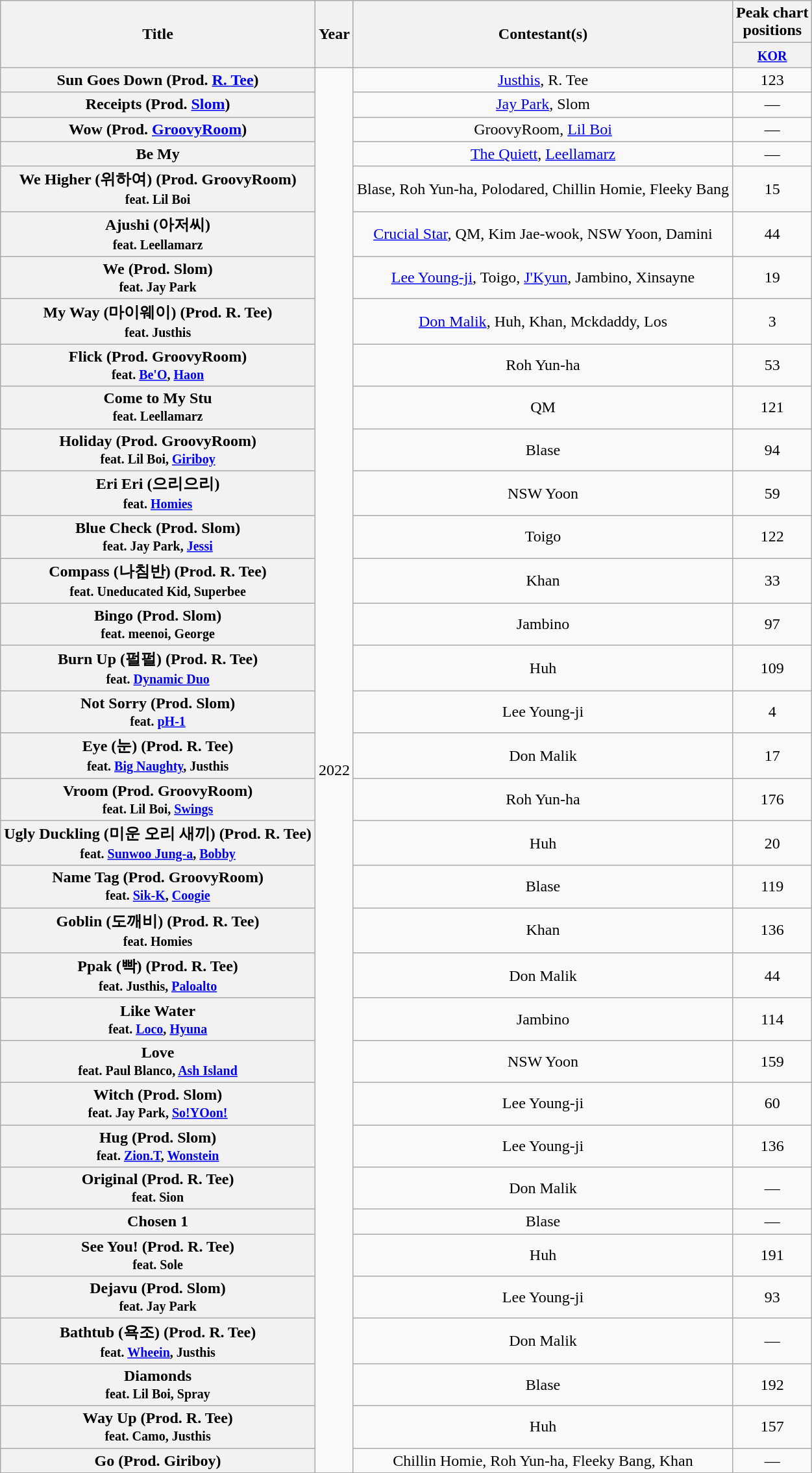<table class="wikitable plainrowheaders" style="text-align:center">
<tr>
<th scope="col" rowspan="2">Title</th>
<th scope="col" rowspan="2">Year</th>
<th scope="col" rowspan="2">Contestant(s)</th>
<th scope="col" colspan="1">Peak chart <br> positions</th>
</tr>
<tr>
<th><small><a href='#'>KOR</a></small><br></th>
</tr>
<tr>
<th scope="row">Sun Goes Down (Prod. <a href='#'>R. Tee</a>)</th>
<td rowspan="45">2022</td>
<td><a href='#'>Justhis</a>, R. Tee</td>
<td>123</td>
</tr>
<tr>
<th scope="row">Receipts (Prod. <a href='#'>Slom</a>)</th>
<td><a href='#'>Jay Park</a>, Slom</td>
<td>—</td>
</tr>
<tr>
<th scope="row">Wow (Prod. <a href='#'>GroovyRoom</a>)</th>
<td>GroovyRoom, <a href='#'>Lil Boi</a></td>
<td>—</td>
</tr>
<tr>
<th scope="row">Be My</th>
<td><a href='#'>The Quiett</a>, <a href='#'>Leellamarz</a></td>
<td>—</td>
</tr>
<tr>
<th scope="row">We Higher (위하여) (Prod. GroovyRoom)<br><small>feat. Lil Boi</small></th>
<td>Blase, Roh Yun-ha, Polodared, Chillin Homie, Fleeky Bang</td>
<td>15</td>
</tr>
<tr>
<th scope="row">Ajushi (아저씨)<br><small>feat. Leellamarz</small></th>
<td><a href='#'>Crucial Star</a>, QM, Kim Jae-wook, NSW Yoon, Damini</td>
<td>44</td>
</tr>
<tr>
<th scope="row">We (Prod. Slom)<br><small>feat. Jay Park</small></th>
<td><a href='#'>Lee Young-ji</a>, Toigo, <a href='#'>J'Kyun</a>, Jambino, Xinsayne</td>
<td>19</td>
</tr>
<tr>
<th scope="row">My Way (마이웨이) (Prod. R. Tee)<br><small>feat. Justhis</small></th>
<td><a href='#'>Don Malik</a>, Huh, Khan, Mckdaddy, Los</td>
<td>3</td>
</tr>
<tr>
<th scope="row">Flick (Prod. GroovyRoom)<br><small>feat. <a href='#'>Be'O</a>, <a href='#'>Haon</a></small></th>
<td>Roh Yun-ha</td>
<td>53</td>
</tr>
<tr>
<th scope="row">Come to My Stu<br><small>feat. Leellamarz</small></th>
<td>QM</td>
<td>121</td>
</tr>
<tr>
<th scope="row">Holiday (Prod. GroovyRoom)<br><small>feat. Lil Boi, <a href='#'>Giriboy</a></small></th>
<td>Blase</td>
<td>94</td>
</tr>
<tr>
<th scope="row">Eri Eri (으리으리)<br><small>feat. <a href='#'>Homies</a></small></th>
<td>NSW Yoon</td>
<td>59</td>
</tr>
<tr>
<th scope="row">Blue Check (Prod. Slom)<br><small>feat. Jay Park, <a href='#'>Jessi</a></small></th>
<td>Toigo</td>
<td>122</td>
</tr>
<tr>
<th scope="row">Compass (나침반) (Prod. R. Tee)<br><small>feat. Uneducated Kid, Superbee</small></th>
<td>Khan</td>
<td>33</td>
</tr>
<tr>
<th scope="row">Bingo (Prod. Slom)<br><small>feat. meenoi, George</small></th>
<td>Jambino</td>
<td>97</td>
</tr>
<tr>
<th scope="row">Burn Up (펄펄) (Prod. R. Tee)<br><small>feat. <a href='#'>Dynamic Duo</a></small></th>
<td>Huh</td>
<td>109</td>
</tr>
<tr>
<th scope="row">Not Sorry (Prod. Slom)<br><small>feat. <a href='#'>pH-1</a></small></th>
<td>Lee Young-ji</td>
<td>4</td>
</tr>
<tr>
<th scope="row">Eye (눈) (Prod. R. Tee)<br><small>feat. <a href='#'>Big Naughty</a>, Justhis</small></th>
<td>Don Malik</td>
<td>17</td>
</tr>
<tr>
<th scope="row">Vroom (Prod. GroovyRoom)<br><small>feat. Lil Boi, <a href='#'>Swings</a></small></th>
<td>Roh Yun-ha</td>
<td>176</td>
</tr>
<tr>
<th scope="row">Ugly Duckling (미운 오리 새끼) (Prod. R. Tee)<br><small>feat. <a href='#'>Sunwoo Jung-a</a>, <a href='#'>Bobby</a></small></th>
<td>Huh</td>
<td>20</td>
</tr>
<tr>
<th scope="row">Name Tag (Prod. GroovyRoom)<br><small>feat. <a href='#'>Sik-K</a>, <a href='#'>Coogie</a></small></th>
<td>Blase</td>
<td>119</td>
</tr>
<tr>
<th scope="row">Goblin (도깨비) (Prod. R. Tee)<br><small>feat. Homies</small></th>
<td>Khan</td>
<td>136</td>
</tr>
<tr>
<th scope="row">Ppak (빡) (Prod. R. Tee)<br><small>feat. Justhis, <a href='#'>Paloalto</a></small></th>
<td>Don Malik</td>
<td>44</td>
</tr>
<tr>
<th scope="row">Like Water<br><small>feat. <a href='#'>Loco</a>, <a href='#'>Hyuna</a></small></th>
<td>Jambino</td>
<td>114</td>
</tr>
<tr>
<th scope="row">Love<br><small>feat. Paul Blanco, <a href='#'>Ash Island</a></small></th>
<td>NSW Yoon</td>
<td>159</td>
</tr>
<tr>
<th scope="row">Witch (Prod. Slom)<br><small>feat. Jay Park, <a href='#'>So!YOon!</a></small></th>
<td>Lee Young-ji</td>
<td>60</td>
</tr>
<tr>
<th scope="row">Hug (Prod. Slom)<br><small>feat. <a href='#'>Zion.T</a>, <a href='#'>Wonstein</a></small></th>
<td>Lee Young-ji</td>
<td>136</td>
</tr>
<tr>
<th scope="row">Original (Prod. R. Tee)<br><small>feat. Sion</small></th>
<td>Don Malik</td>
<td>—</td>
</tr>
<tr>
<th scope="row">Chosen 1</th>
<td>Blase</td>
<td>—</td>
</tr>
<tr>
<th scope="row">See You! (Prod. R. Tee)<br><small>feat. Sole</small></th>
<td>Huh</td>
<td>191</td>
</tr>
<tr>
<th scope="row">Dejavu (Prod. Slom)<br><small>feat. Jay Park</small></th>
<td>Lee Young-ji</td>
<td>93</td>
</tr>
<tr>
<th scope="row">Bathtub (욕조) (Prod. R. Tee)<br><small>feat. <a href='#'>Wheein</a>, Justhis</small></th>
<td>Don Malik</td>
<td>—</td>
</tr>
<tr>
<th scope="row">Diamonds<br><small>feat. Lil Boi, Spray</small></th>
<td>Blase</td>
<td>192</td>
</tr>
<tr>
<th scope="row">Way Up (Prod. R. Tee)<br><small>feat. Camo, Justhis</small></th>
<td>Huh</td>
<td>157</td>
</tr>
<tr>
<th scope="row">Go (Prod. Giriboy)</th>
<td>Chillin Homie, Roh Yun-ha, Fleeky Bang, Khan</td>
<td>—</td>
</tr>
</table>
